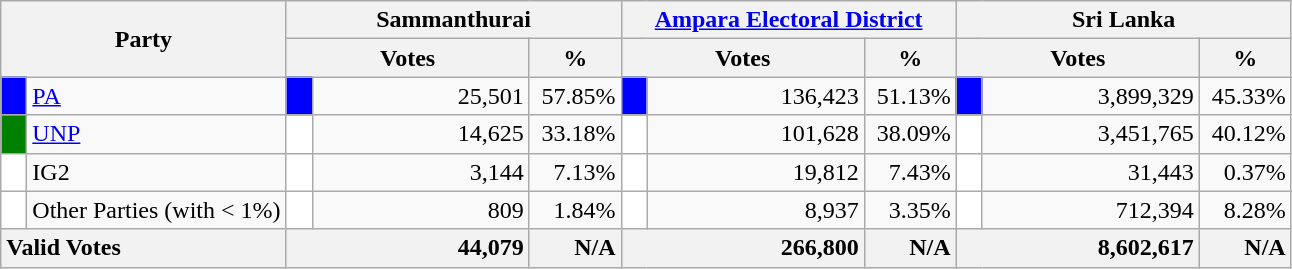<table class="wikitable">
<tr>
<th colspan="2" width="144px"rowspan="2">Party</th>
<th colspan="3" width="216px">Sammanthurai</th>
<th colspan="3" width="216px"><a href='#'>Ampara Electoral District</a></th>
<th colspan="3" width="216px">Sri Lanka</th>
</tr>
<tr>
<th colspan="2" width="144px">Votes</th>
<th>%</th>
<th colspan="2" width="144px">Votes</th>
<th>%</th>
<th colspan="2" width="144px">Votes</th>
<th>%</th>
</tr>
<tr>
<td style="background-color:blue;" width="10px"></td>
<td style="text-align:left;"><a href='#'>PA</a></td>
<td style="background-color:blue;" width="10px"></td>
<td style="text-align:right;">25,501</td>
<td style="text-align:right;">57.85%</td>
<td style="background-color:blue;" width="10px"></td>
<td style="text-align:right;">136,423</td>
<td style="text-align:right;">51.13%</td>
<td style="background-color:blue;" width="10px"></td>
<td style="text-align:right;">3,899,329</td>
<td style="text-align:right;">45.33%</td>
</tr>
<tr>
<td style="background-color:green;" width="10px"></td>
<td style="text-align:left;"><a href='#'>UNP</a></td>
<td style="background-color:white;" width="10px"></td>
<td style="text-align:right;">14,625</td>
<td style="text-align:right;">33.18%</td>
<td style="background-color:white;" width="10px"></td>
<td style="text-align:right;">101,628</td>
<td style="text-align:right;">38.09%</td>
<td style="background-color:white;" width="10px"></td>
<td style="text-align:right;">3,451,765</td>
<td style="text-align:right;">40.12%</td>
</tr>
<tr>
<td style="background-color:white;" width="10px"></td>
<td style="text-align:left;">IG2</td>
<td style="background-color:white;" width="10px"></td>
<td style="text-align:right;">3,144</td>
<td style="text-align:right;">7.13%</td>
<td style="background-color:white;" width="10px"></td>
<td style="text-align:right;">19,812</td>
<td style="text-align:right;">7.43%</td>
<td style="background-color:white;" width="10px"></td>
<td style="text-align:right;">31,443</td>
<td style="text-align:right;">0.37%</td>
</tr>
<tr>
<td style="background-color:white;" width="10px"></td>
<td style="text-align:left;">Other Parties (with < 1%)</td>
<td style="background-color:white;" width="10px"></td>
<td style="text-align:right;">809</td>
<td style="text-align:right;">1.84%</td>
<td style="background-color:white;" width="10px"></td>
<td style="text-align:right;">8,937</td>
<td style="text-align:right;">3.35%</td>
<td style="background-color:white;" width="10px"></td>
<td style="text-align:right;">712,394</td>
<td style="text-align:right;">8.28%</td>
</tr>
<tr>
<th colspan="2" width="144px"style="text-align:left;">Valid Votes</th>
<th style="text-align:right;"colspan="2" width="144px">44,079</th>
<th style="text-align:right;">N/A</th>
<th style="text-align:right;"colspan="2" width="144px">266,800</th>
<th style="text-align:right;">N/A</th>
<th style="text-align:right;"colspan="2" width="144px">8,602,617</th>
<th style="text-align:right;">N/A</th>
</tr>
</table>
